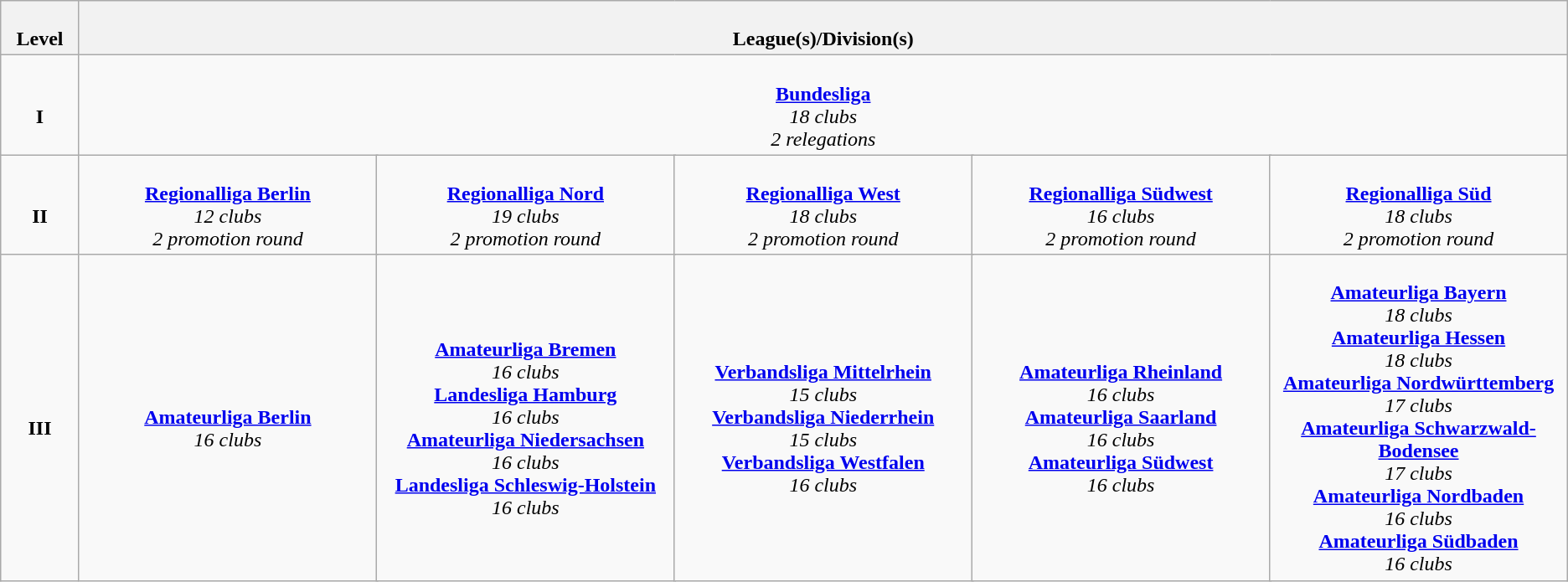<table class="wikitable" style="text-align: center;">
<tr>
<th colspan="1" width="4%"><br>Level</th>
<th colspan="10" width="96%"><br>League(s)/Division(s)</th>
</tr>
<tr>
<td colspan="1" width="5%"><br><strong>I</strong></td>
<td colspan="10" width="95%"><br><strong><a href='#'>Bundesliga</a></strong><br>
<em>18 clubs</em><br>
<em>2 relegations</em></td>
</tr>
<tr>
<td colspan="1" width="5%"><br><strong>II</strong></td>
<td colspan="2" width="19%"><br><strong><a href='#'>Regionalliga Berlin</a></strong><br>
<em>12 clubs</em><br>
<em>2 promotion round</em><br></td>
<td colspan="2" width="19%"><br><strong><a href='#'>Regionalliga Nord</a></strong><br>
<em>19 clubs</em><br>
<em>2 promotion round</em><br></td>
<td colspan="2" width="19%"><br><strong><a href='#'>Regionalliga West</a></strong><br>
<em>18 clubs</em><br>
<em>2 promotion round</em><br></td>
<td colspan="2" width="19%"><br><strong><a href='#'>Regionalliga Südwest</a></strong><br>
<em>16 clubs</em><br>
<em>2 promotion round</em><br></td>
<td colspan="2" width="19%"><br><strong><a href='#'>Regionalliga Süd</a></strong><br>
<em>18 clubs</em><br>
<em>2 promotion round</em><br></td>
</tr>
<tr>
<td colspan="1" width="5%"><br><strong>III</strong></td>
<td colspan="2" width="19%"><br><strong><a href='#'>Amateurliga Berlin</a></strong><br>
<em>16 clubs</em><br></td>
<td colspan="2" width="19%"><br><strong><a href='#'>Amateurliga Bremen</a></strong><br>
<em>16 clubs</em><br>
<strong><a href='#'>Landesliga Hamburg</a></strong><br>
<em>16 clubs</em><br>
<strong><a href='#'>Amateurliga Niedersachsen</a></strong><br>
<em>16 clubs</em><br>
<strong><a href='#'>Landesliga Schleswig-Holstein</a></strong><br>
<em>16 clubs</em><br></td>
<td colspan="2" width="19%"><br><strong><a href='#'>Verbandsliga Mittelrhein</a></strong><br>
<em>15 clubs</em><br>
<strong><a href='#'>Verbandsliga Niederrhein</a></strong><br>
<em>15 clubs</em><br>
<strong><a href='#'>Verbandsliga Westfalen</a></strong><br>
<em>16 clubs</em><br></td>
<td colspan="2" width="19%"><br><strong><a href='#'>Amateurliga Rheinland</a></strong><br>
<em>16 clubs</em><br>
<strong><a href='#'>Amateurliga Saarland</a></strong><br>
<em>16 clubs</em><br>
<strong><a href='#'>Amateurliga Südwest</a></strong><br>
<em>16 clubs</em><br></td>
<td colspan="2" width="19%"><br><strong><a href='#'>Amateurliga Bayern</a></strong><br>
<em>18 clubs</em><br>
<strong><a href='#'>Amateurliga Hessen</a></strong><br>
<em>18 clubs</em><br>
<strong><a href='#'>Amateurliga Nordwürttemberg</a></strong><br>
<em>17 clubs</em><br>
<strong><a href='#'>Amateurliga Schwarzwald-Bodensee</a></strong><br>
<em>17 clubs</em><br>
<strong><a href='#'>Amateurliga Nordbaden</a></strong><br>
<em>16 clubs</em><br>
<strong><a href='#'>Amateurliga Südbaden</a></strong><br>
<em>16 clubs</em><br></td>
</tr>
</table>
